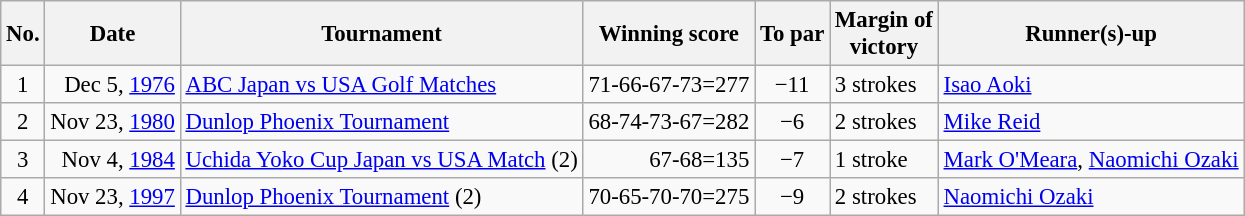<table class="wikitable" style="font-size:95%;">
<tr>
<th>No.</th>
<th>Date</th>
<th>Tournament</th>
<th>Winning score</th>
<th>To par</th>
<th>Margin of<br>victory</th>
<th>Runner(s)-up</th>
</tr>
<tr>
<td align=center>1</td>
<td align=right>Dec 5, <a href='#'>1976</a></td>
<td><a href='#'>ABC Japan vs USA Golf Matches</a></td>
<td align=right>71-66-67-73=277</td>
<td align=center>−11</td>
<td>3 strokes</td>
<td> <a href='#'>Isao Aoki</a></td>
</tr>
<tr>
<td align=center>2</td>
<td align=right>Nov 23, <a href='#'>1980</a></td>
<td><a href='#'>Dunlop Phoenix Tournament</a></td>
<td align=right>68-74-73-67=282</td>
<td align=center>−6</td>
<td>2 strokes</td>
<td> <a href='#'>Mike Reid</a></td>
</tr>
<tr>
<td align=center>3</td>
<td align=right>Nov 4, <a href='#'>1984</a></td>
<td><a href='#'>Uchida Yoko Cup Japan vs USA Match</a> (2)</td>
<td align=right>67-68=135</td>
<td align=center>−7</td>
<td>1 stroke</td>
<td> <a href='#'>Mark O'Meara</a>,  <a href='#'>Naomichi Ozaki</a></td>
</tr>
<tr>
<td align=center>4</td>
<td align=right>Nov 23, <a href='#'>1997</a></td>
<td><a href='#'>Dunlop Phoenix Tournament</a> (2)</td>
<td align=right>70-65-70-70=275</td>
<td align=center>−9</td>
<td>2 strokes</td>
<td> <a href='#'>Naomichi Ozaki</a></td>
</tr>
</table>
